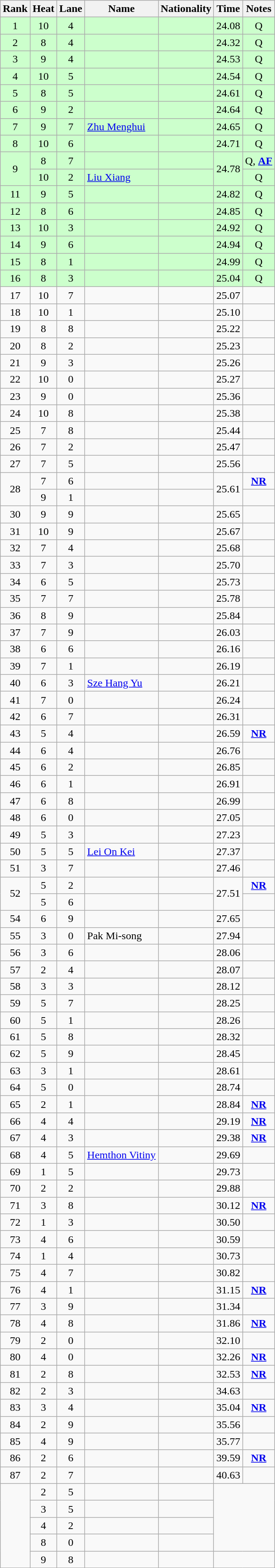<table class="wikitable sortable" style="text-align:center">
<tr>
<th>Rank</th>
<th>Heat</th>
<th>Lane</th>
<th>Name</th>
<th>Nationality</th>
<th>Time</th>
<th>Notes</th>
</tr>
<tr bgcolor=ccffcc>
<td>1</td>
<td>10</td>
<td>4</td>
<td align=left></td>
<td align=left></td>
<td>24.08</td>
<td>Q</td>
</tr>
<tr bgcolor=ccffcc>
<td>2</td>
<td>8</td>
<td>4</td>
<td align=left></td>
<td align=left></td>
<td>24.32</td>
<td>Q</td>
</tr>
<tr bgcolor=ccffcc>
<td>3</td>
<td>9</td>
<td>4</td>
<td align=left></td>
<td align=left></td>
<td>24.53</td>
<td>Q</td>
</tr>
<tr bgcolor=ccffcc>
<td>4</td>
<td>10</td>
<td>5</td>
<td align=left></td>
<td align=left></td>
<td>24.54</td>
<td>Q</td>
</tr>
<tr bgcolor=ccffcc>
<td>5</td>
<td>8</td>
<td>5</td>
<td align=left></td>
<td align=left></td>
<td>24.61</td>
<td>Q</td>
</tr>
<tr bgcolor=ccffcc>
<td>6</td>
<td>9</td>
<td>2</td>
<td align=left></td>
<td align=left></td>
<td>24.64</td>
<td>Q</td>
</tr>
<tr bgcolor=ccffcc>
<td>7</td>
<td>9</td>
<td>7</td>
<td align=left><a href='#'>Zhu Menghui</a></td>
<td align=left></td>
<td>24.65</td>
<td>Q</td>
</tr>
<tr bgcolor=ccffcc>
<td>8</td>
<td>10</td>
<td>6</td>
<td align=left></td>
<td align=left></td>
<td>24.71</td>
<td>Q</td>
</tr>
<tr bgcolor=ccffcc>
<td rowspan=2>9</td>
<td>8</td>
<td>7</td>
<td align=left></td>
<td align=left></td>
<td rowspan=2>24.78</td>
<td>Q, <strong><a href='#'>AF</a></strong></td>
</tr>
<tr bgcolor=ccffcc>
<td>10</td>
<td>2</td>
<td align=left><a href='#'>Liu Xiang</a></td>
<td align=left></td>
<td>Q</td>
</tr>
<tr bgcolor=ccffcc>
<td>11</td>
<td>9</td>
<td>5</td>
<td align=left></td>
<td align=left></td>
<td>24.82</td>
<td>Q</td>
</tr>
<tr bgcolor=ccffcc>
<td>12</td>
<td>8</td>
<td>6</td>
<td align=left></td>
<td align=left></td>
<td>24.85</td>
<td>Q</td>
</tr>
<tr bgcolor=ccffcc>
<td>13</td>
<td>10</td>
<td>3</td>
<td align=left></td>
<td align=left></td>
<td>24.92</td>
<td>Q</td>
</tr>
<tr bgcolor=ccffcc>
<td>14</td>
<td>9</td>
<td>6</td>
<td align=left></td>
<td align=left></td>
<td>24.94</td>
<td>Q</td>
</tr>
<tr bgcolor=ccffcc>
<td>15</td>
<td>8</td>
<td>1</td>
<td align=left></td>
<td align=left></td>
<td>24.99</td>
<td>Q</td>
</tr>
<tr bgcolor=ccffcc>
<td>16</td>
<td>8</td>
<td>3</td>
<td align=left></td>
<td align=left></td>
<td>25.04</td>
<td>Q</td>
</tr>
<tr>
<td>17</td>
<td>10</td>
<td>7</td>
<td align=left></td>
<td align=left></td>
<td>25.07</td>
<td></td>
</tr>
<tr>
<td>18</td>
<td>10</td>
<td>1</td>
<td align=left></td>
<td align=left></td>
<td>25.10</td>
<td></td>
</tr>
<tr>
<td>19</td>
<td>8</td>
<td>8</td>
<td align=left></td>
<td align=left></td>
<td>25.22</td>
<td></td>
</tr>
<tr>
<td>20</td>
<td>8</td>
<td>2</td>
<td align=left></td>
<td align=left></td>
<td>25.23</td>
<td></td>
</tr>
<tr>
<td>21</td>
<td>9</td>
<td>3</td>
<td align=left></td>
<td align=left></td>
<td>25.26</td>
<td></td>
</tr>
<tr>
<td>22</td>
<td>10</td>
<td>0</td>
<td align=left></td>
<td align=left></td>
<td>25.27</td>
<td></td>
</tr>
<tr>
<td>23</td>
<td>9</td>
<td>0</td>
<td align=left></td>
<td align=left></td>
<td>25.36</td>
<td></td>
</tr>
<tr>
<td>24</td>
<td>10</td>
<td>8</td>
<td align=left></td>
<td align=left></td>
<td>25.38</td>
<td></td>
</tr>
<tr>
<td>25</td>
<td>7</td>
<td>8</td>
<td align=left></td>
<td align=left></td>
<td>25.44</td>
<td></td>
</tr>
<tr>
<td>26</td>
<td>7</td>
<td>2</td>
<td align=left></td>
<td align=left></td>
<td>25.47</td>
<td></td>
</tr>
<tr>
<td>27</td>
<td>7</td>
<td>5</td>
<td align=left></td>
<td align=left></td>
<td>25.56</td>
<td></td>
</tr>
<tr>
<td rowspan=2>28</td>
<td>7</td>
<td>6</td>
<td align=left></td>
<td align=left></td>
<td rowspan=2>25.61</td>
<td><strong><a href='#'>NR</a></strong></td>
</tr>
<tr>
<td>9</td>
<td>1</td>
<td align=left></td>
<td align=left></td>
<td></td>
</tr>
<tr>
<td>30</td>
<td>9</td>
<td>9</td>
<td align=left></td>
<td align=left></td>
<td>25.65</td>
<td></td>
</tr>
<tr>
<td>31</td>
<td>10</td>
<td>9</td>
<td align=left></td>
<td align=left></td>
<td>25.67</td>
<td></td>
</tr>
<tr>
<td>32</td>
<td>7</td>
<td>4</td>
<td align=left></td>
<td align=left></td>
<td>25.68</td>
<td></td>
</tr>
<tr>
<td>33</td>
<td>7</td>
<td>3</td>
<td align=left></td>
<td align=left></td>
<td>25.70</td>
<td></td>
</tr>
<tr>
<td>34</td>
<td>6</td>
<td>5</td>
<td align=left></td>
<td align=left></td>
<td>25.73</td>
<td></td>
</tr>
<tr>
<td>35</td>
<td>7</td>
<td>7</td>
<td align=left></td>
<td align=left></td>
<td>25.78</td>
<td></td>
</tr>
<tr>
<td>36</td>
<td>8</td>
<td>9</td>
<td align=left></td>
<td align=left></td>
<td>25.84</td>
<td></td>
</tr>
<tr>
<td>37</td>
<td>7</td>
<td>9</td>
<td align=left></td>
<td align=left></td>
<td>26.03</td>
<td></td>
</tr>
<tr>
<td>38</td>
<td>6</td>
<td>6</td>
<td align=left></td>
<td align=left></td>
<td>26.16</td>
<td></td>
</tr>
<tr>
<td>39</td>
<td>7</td>
<td>1</td>
<td align=left></td>
<td align=left></td>
<td>26.19</td>
<td></td>
</tr>
<tr>
<td>40</td>
<td>6</td>
<td>3</td>
<td align=left><a href='#'>Sze Hang Yu</a></td>
<td align=left></td>
<td>26.21</td>
<td></td>
</tr>
<tr>
<td>41</td>
<td>7</td>
<td>0</td>
<td align=left></td>
<td align=left></td>
<td>26.24</td>
<td></td>
</tr>
<tr>
<td>42</td>
<td>6</td>
<td>7</td>
<td align=left></td>
<td align=left></td>
<td>26.31</td>
<td></td>
</tr>
<tr>
<td>43</td>
<td>5</td>
<td>4</td>
<td align=left></td>
<td align=left></td>
<td>26.59</td>
<td><strong><a href='#'>NR</a></strong></td>
</tr>
<tr>
<td>44</td>
<td>6</td>
<td>4</td>
<td align=left></td>
<td align=left></td>
<td>26.76</td>
<td></td>
</tr>
<tr>
<td>45</td>
<td>6</td>
<td>2</td>
<td align=left></td>
<td align=left></td>
<td>26.85</td>
<td></td>
</tr>
<tr>
<td>46</td>
<td>6</td>
<td>1</td>
<td align=left></td>
<td align=left></td>
<td>26.91</td>
<td></td>
</tr>
<tr>
<td>47</td>
<td>6</td>
<td>8</td>
<td align=left></td>
<td align=left></td>
<td>26.99</td>
<td></td>
</tr>
<tr>
<td>48</td>
<td>6</td>
<td>0</td>
<td align=left></td>
<td align=left></td>
<td>27.05</td>
<td></td>
</tr>
<tr>
<td>49</td>
<td>5</td>
<td>3</td>
<td align=left></td>
<td align=left></td>
<td>27.23</td>
<td></td>
</tr>
<tr>
<td>50</td>
<td>5</td>
<td>5</td>
<td align=left><a href='#'>Lei On Kei</a></td>
<td align=left></td>
<td>27.37</td>
<td></td>
</tr>
<tr>
<td>51</td>
<td>3</td>
<td>7</td>
<td align=left></td>
<td align=left></td>
<td>27.46</td>
<td></td>
</tr>
<tr>
<td rowspan=2>52</td>
<td>5</td>
<td>2</td>
<td align=left></td>
<td align=left></td>
<td rowspan=2>27.51</td>
<td><strong><a href='#'>NR</a></strong></td>
</tr>
<tr>
<td>5</td>
<td>6</td>
<td align=left></td>
<td align=left></td>
<td></td>
</tr>
<tr>
<td>54</td>
<td>6</td>
<td>9</td>
<td align=left></td>
<td align=left></td>
<td>27.65</td>
<td></td>
</tr>
<tr>
<td>55</td>
<td>3</td>
<td>0</td>
<td align=left>Pak Mi-song</td>
<td align=left></td>
<td>27.94</td>
<td></td>
</tr>
<tr>
<td>56</td>
<td>3</td>
<td>6</td>
<td align=left></td>
<td align=left></td>
<td>28.06</td>
<td></td>
</tr>
<tr>
<td>57</td>
<td>2</td>
<td>4</td>
<td align=left></td>
<td align=left></td>
<td>28.07</td>
<td></td>
</tr>
<tr>
<td>58</td>
<td>3</td>
<td>3</td>
<td align=left></td>
<td align=left></td>
<td>28.12</td>
<td></td>
</tr>
<tr>
<td>59</td>
<td>5</td>
<td>7</td>
<td align=left></td>
<td align=left></td>
<td>28.25</td>
<td></td>
</tr>
<tr>
<td>60</td>
<td>5</td>
<td>1</td>
<td align=left></td>
<td align=left></td>
<td>28.26</td>
<td></td>
</tr>
<tr>
<td>61</td>
<td>5</td>
<td>8</td>
<td align=left></td>
<td align=left></td>
<td>28.32</td>
<td></td>
</tr>
<tr>
<td>62</td>
<td>5</td>
<td>9</td>
<td align=left></td>
<td align=left></td>
<td>28.45</td>
<td></td>
</tr>
<tr>
<td>63</td>
<td>3</td>
<td>1</td>
<td align=left></td>
<td align=left></td>
<td>28.61</td>
<td></td>
</tr>
<tr>
<td>64</td>
<td>5</td>
<td>0</td>
<td align=left></td>
<td align=left></td>
<td>28.74</td>
<td></td>
</tr>
<tr>
<td>65</td>
<td>2</td>
<td>1</td>
<td align=left></td>
<td align=left></td>
<td>28.84</td>
<td><strong><a href='#'>NR</a></strong></td>
</tr>
<tr>
<td>66</td>
<td>4</td>
<td>4</td>
<td align=left></td>
<td align=left></td>
<td>29.19</td>
<td><strong><a href='#'>NR</a></strong></td>
</tr>
<tr>
<td>67</td>
<td>4</td>
<td>3</td>
<td align=left></td>
<td align=left></td>
<td>29.38</td>
<td><strong><a href='#'>NR</a></strong></td>
</tr>
<tr>
<td>68</td>
<td>4</td>
<td>5</td>
<td align=left><a href='#'>Hemthon Vitiny</a></td>
<td align=left></td>
<td>29.69</td>
<td></td>
</tr>
<tr>
<td>69</td>
<td>1</td>
<td>5</td>
<td align=left></td>
<td align=left></td>
<td>29.73</td>
<td></td>
</tr>
<tr>
<td>70</td>
<td>2</td>
<td>2</td>
<td align=left></td>
<td align=left></td>
<td>29.88</td>
<td></td>
</tr>
<tr>
<td>71</td>
<td>3</td>
<td>8</td>
<td align=left></td>
<td align=left></td>
<td>30.12</td>
<td><strong><a href='#'>NR</a></strong></td>
</tr>
<tr>
<td>72</td>
<td>1</td>
<td>3</td>
<td align=left></td>
<td align=left></td>
<td>30.50</td>
<td></td>
</tr>
<tr>
<td>73</td>
<td>4</td>
<td>6</td>
<td align=left></td>
<td align=left></td>
<td>30.59</td>
<td></td>
</tr>
<tr>
<td>74</td>
<td>1</td>
<td>4</td>
<td align=left></td>
<td align=left></td>
<td>30.73</td>
<td></td>
</tr>
<tr>
<td>75</td>
<td>4</td>
<td>7</td>
<td align=left></td>
<td align=left></td>
<td>30.82</td>
<td></td>
</tr>
<tr>
<td>76</td>
<td>4</td>
<td>1</td>
<td align=left></td>
<td align=left></td>
<td>31.15</td>
<td><strong><a href='#'>NR</a></strong></td>
</tr>
<tr>
<td>77</td>
<td>3</td>
<td>9</td>
<td align=left></td>
<td align=left></td>
<td>31.34</td>
<td></td>
</tr>
<tr>
<td>78</td>
<td>4</td>
<td>8</td>
<td align=left></td>
<td align=left></td>
<td>31.86</td>
<td><strong><a href='#'>NR</a></strong></td>
</tr>
<tr>
<td>79</td>
<td>2</td>
<td>0</td>
<td align=left></td>
<td align=left></td>
<td>32.10</td>
<td></td>
</tr>
<tr>
<td>80</td>
<td>4</td>
<td>0</td>
<td align=left></td>
<td align=left></td>
<td>32.26</td>
<td><strong><a href='#'>NR</a></strong></td>
</tr>
<tr>
<td>81</td>
<td>2</td>
<td>8</td>
<td align=left></td>
<td align=left></td>
<td>32.53</td>
<td><strong><a href='#'>NR</a></strong></td>
</tr>
<tr>
<td>82</td>
<td>2</td>
<td>3</td>
<td align=left></td>
<td align=left></td>
<td>34.63</td>
<td></td>
</tr>
<tr>
<td>83</td>
<td>3</td>
<td>4</td>
<td align=left></td>
<td align=left></td>
<td>35.04</td>
<td><strong><a href='#'>NR</a></strong></td>
</tr>
<tr>
<td>84</td>
<td>2</td>
<td>9</td>
<td align=left></td>
<td align=left></td>
<td>35.56</td>
<td></td>
</tr>
<tr>
<td>85</td>
<td>4</td>
<td>9</td>
<td align=left></td>
<td align=left></td>
<td>35.77</td>
<td></td>
</tr>
<tr>
<td>86</td>
<td>2</td>
<td>6</td>
<td align=left></td>
<td align=left></td>
<td>39.59</td>
<td><strong><a href='#'>NR</a></strong></td>
</tr>
<tr>
<td>87</td>
<td>2</td>
<td>7</td>
<td align=left></td>
<td align=left></td>
<td>40.63</td>
<td></td>
</tr>
<tr>
<td rowspan=5></td>
<td>2</td>
<td>5</td>
<td align=left></td>
<td align=left></td>
<td rowspan=4 colspan=2></td>
</tr>
<tr>
<td>3</td>
<td>5</td>
<td align=left></td>
<td align=left></td>
</tr>
<tr>
<td>4</td>
<td>2</td>
<td align=left></td>
<td align=left></td>
</tr>
<tr>
<td>8</td>
<td>0</td>
<td align=left></td>
<td align=left></td>
</tr>
<tr>
<td>9</td>
<td>8</td>
<td align=left></td>
<td align=left></td>
<td colspan=2></td>
</tr>
</table>
